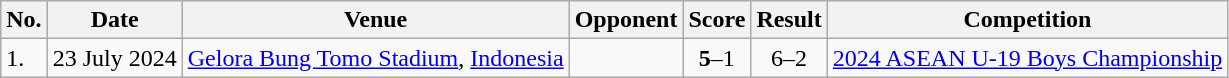<table class="wikitable">
<tr>
<th>No.</th>
<th>Date</th>
<th>Venue</th>
<th>Opponent</th>
<th>Score</th>
<th>Result</th>
<th>Competition</th>
</tr>
<tr>
<td>1.</td>
<td>23 July 2024</td>
<td><a href='#'>Gelora Bung Tomo Stadium</a>, <a href='#'>Indonesia</a></td>
<td></td>
<td align=center><strong>5</strong>–1</td>
<td align=center>6–2</td>
<td><a href='#'>2024 ASEAN U-19 Boys Championship</a></td>
</tr>
</table>
